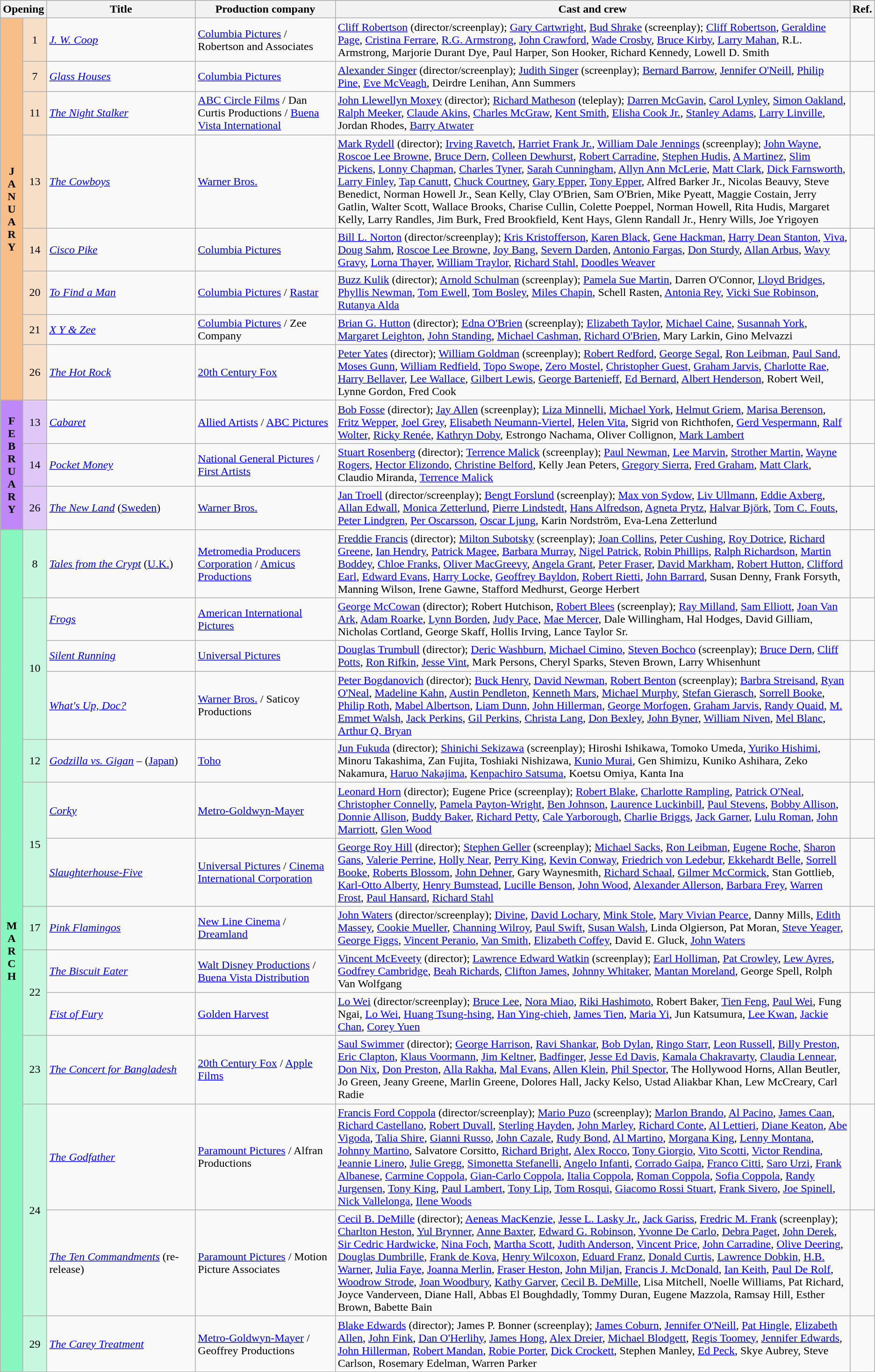<table class="wikitable sortable">
<tr style="background:#b0e0e6; text-align:center;">
<th colspan="2">Opening</th>
<th style="width:17%;">Title</th>
<th style="width:16%;">Production company</th>
<th>Cast and crew</th>
<th class="unsortable">Ref.</th>
</tr>
<tr>
<th rowspan="8" style="text-align:center; background:#f7bf87;"><strong>J<br>A<br>N<br>U<br>A<br>R<br>Y</strong></th>
<td style="text-align:center; background:#f7dfc7;">1</td>
<td><em><a href='#'>J. W. Coop</a></em></td>
<td><a href='#'>Columbia Pictures</a> / Robertson and Associates</td>
<td><a href='#'>Cliff Robertson</a> (director/screenplay); <a href='#'>Gary Cartwright</a>, <a href='#'>Bud Shrake</a> (screenplay); <a href='#'>Cliff Robertson</a>, <a href='#'>Geraldine Page</a>, <a href='#'>Cristina Ferrare</a>, <a href='#'>R.G. Armstrong</a>, <a href='#'>John Crawford</a>, <a href='#'>Wade Crosby</a>, <a href='#'>Bruce Kirby</a>, <a href='#'>Larry Mahan</a>, R.L. Armstrong, Marjorie Durant Dye, Paul Harper, Son Hooker, Richard Kennedy, Lowell D. Smith</td>
<td></td>
</tr>
<tr>
<td style="text-align:center; background:#f7dfc7;">7</td>
<td><em><a href='#'>Glass Houses</a></em></td>
<td><a href='#'>Columbia Pictures</a></td>
<td><a href='#'>Alexander Singer</a> (director/screenplay); <a href='#'>Judith Singer</a> (screenplay); <a href='#'>Bernard Barrow</a>, <a href='#'>Jennifer O'Neill</a>, <a href='#'>Philip Pine</a>, <a href='#'>Eve McVeagh</a>, Deirdre Lenihan, Ann Summers</td>
<td></td>
</tr>
<tr>
<td style="text-align:center; background:#f7dfc7;">11</td>
<td><em><a href='#'>The Night Stalker</a></em></td>
<td><a href='#'>ABC Circle Films</a> / Dan Curtis Productions / <a href='#'>Buena Vista International</a></td>
<td><a href='#'>John Llewellyn Moxey</a> (director); <a href='#'>Richard Matheson</a> (teleplay); <a href='#'>Darren McGavin</a>, <a href='#'>Carol Lynley</a>, <a href='#'>Simon Oakland</a>, <a href='#'>Ralph Meeker</a>, <a href='#'>Claude Akins</a>, <a href='#'>Charles McGraw</a>, <a href='#'>Kent Smith</a>, <a href='#'>Elisha Cook Jr.</a>, <a href='#'>Stanley Adams</a>, <a href='#'>Larry Linville</a>, Jordan Rhodes, <a href='#'>Barry Atwater</a></td>
<td></td>
</tr>
<tr>
<td style="text-align:center; background:#f7dfc7;">13</td>
<td><em><a href='#'>The Cowboys</a></em></td>
<td><a href='#'>Warner Bros.</a></td>
<td><a href='#'>Mark Rydell</a> (director); <a href='#'>Irving Ravetch</a>, <a href='#'>Harriet Frank Jr.</a>, <a href='#'>William Dale Jennings</a> (screenplay); <a href='#'>John Wayne</a>, <a href='#'>Roscoe Lee Browne</a>, <a href='#'>Bruce Dern</a>, <a href='#'>Colleen Dewhurst</a>, <a href='#'>Robert Carradine</a>, <a href='#'>Stephen Hudis</a>, <a href='#'>A Martinez</a>, <a href='#'>Slim Pickens</a>, <a href='#'>Lonny Chapman</a>, <a href='#'>Charles Tyner</a>, <a href='#'>Sarah Cunningham</a>, <a href='#'>Allyn Ann McLerie</a>, <a href='#'>Matt Clark</a>, <a href='#'>Dick Farnsworth</a>, <a href='#'>Larry Finley</a>, <a href='#'>Tap Canutt</a>, <a href='#'>Chuck Courtney</a>, <a href='#'>Gary Epper</a>, <a href='#'>Tony Epper</a>, Alfred Barker Jr., Nicolas Beauvy, Steve Benedict, Norman Howell Jr., Sean Kelly, Clay O'Brien, Sam O'Brien, Mike Pyeatt, Maggie Costain, Jerry Gatlin, Walter Scott, Wallace Brooks, Charise Cullin, Colette Poeppel, Norman Howell, Rita Hudis, Margaret Kelly, Larry Randles, Jim Burk, Fred Brookfield, Kent Hays, Glenn Randall Jr., Henry Wills, Joe Yrigoyen</td>
<td></td>
</tr>
<tr>
<td style="text-align:center; background:#f7dfc7;">14</td>
<td><em><a href='#'>Cisco Pike</a></em></td>
<td><a href='#'>Columbia Pictures</a></td>
<td><a href='#'>Bill L. Norton</a> (director/screenplay); <a href='#'>Kris Kristofferson</a>, <a href='#'>Karen Black</a>, <a href='#'>Gene Hackman</a>, <a href='#'>Harry Dean Stanton</a>, <a href='#'>Viva</a>, <a href='#'>Doug Sahm</a>, <a href='#'>Roscoe Lee Browne</a>, <a href='#'>Joy Bang</a>, <a href='#'>Severn Darden</a>, <a href='#'>Antonio Fargas</a>, <a href='#'>Don Sturdy</a>, <a href='#'>Allan Arbus</a>, <a href='#'>Wavy Gravy</a>, <a href='#'>Lorna Thayer</a>, <a href='#'>William Traylor</a>, <a href='#'>Richard Stahl</a>, <a href='#'>Doodles Weaver</a></td>
<td></td>
</tr>
<tr>
<td style="text-align:center; background:#f7dfc7;">20</td>
<td><em><a href='#'>To Find a Man</a></em></td>
<td><a href='#'>Columbia Pictures</a> / <a href='#'>Rastar</a></td>
<td><a href='#'>Buzz Kulik</a> (director); <a href='#'>Arnold Schulman</a> (screenplay); <a href='#'>Pamela Sue Martin</a>, Darren O'Connor, <a href='#'>Lloyd Bridges</a>, <a href='#'>Phyllis Newman</a>, <a href='#'>Tom Ewell</a>, <a href='#'>Tom Bosley</a>, <a href='#'>Miles Chapin</a>, Schell Rasten, <a href='#'>Antonia Rey</a>, <a href='#'>Vicki Sue Robinson</a>, <a href='#'>Rutanya Alda</a></td>
<td></td>
</tr>
<tr>
<td style="text-align:center; background:#f7dfc7;">21</td>
<td><em><a href='#'>X Y & Zee</a></em></td>
<td><a href='#'>Columbia Pictures</a> / Zee Company</td>
<td><a href='#'>Brian G. Hutton</a> (director); <a href='#'>Edna O'Brien</a> (screenplay); <a href='#'>Elizabeth Taylor</a>, <a href='#'>Michael Caine</a>, <a href='#'>Susannah York</a>, <a href='#'>Margaret Leighton</a>, <a href='#'>John Standing</a>, <a href='#'>Michael Cashman</a>, <a href='#'>Richard O'Brien</a>, Mary Larkin, Gino Melvazzi</td>
<td></td>
</tr>
<tr>
<td style="text-align:center; background:#f7dfc7;">26</td>
<td><em><a href='#'>The Hot Rock</a></em></td>
<td><a href='#'>20th Century Fox</a></td>
<td><a href='#'>Peter Yates</a> (director); <a href='#'>William Goldman</a> (screenplay); <a href='#'>Robert Redford</a>, <a href='#'>George Segal</a>, <a href='#'>Ron Leibman</a>, <a href='#'>Paul Sand</a>, <a href='#'>Moses Gunn</a>, <a href='#'>William Redfield</a>, <a href='#'>Topo Swope</a>, <a href='#'>Zero Mostel</a>, <a href='#'>Christopher Guest</a>, <a href='#'>Graham Jarvis</a>, <a href='#'>Charlotte Rae</a>, <a href='#'>Harry Bellaver</a>, <a href='#'>Lee Wallace</a>, <a href='#'>Gilbert Lewis</a>, <a href='#'>George Bartenieff</a>, <a href='#'>Ed Bernard</a>, <a href='#'>Albert Henderson</a>, Robert Weil, Lynne Gordon, Fred Cook</td>
<td></td>
</tr>
<tr>
<th rowspan="3" style="text-align:center; background:#bf87f7;"><strong>F<br>E<br>B<br>R<br>U<br>A<br>R<br>Y</strong></th>
<td style="text-align:center; background:#dfc7f7;">13</td>
<td><em><a href='#'>Cabaret</a></em></td>
<td><a href='#'>Allied Artists</a> / <a href='#'>ABC Pictures</a></td>
<td><a href='#'>Bob Fosse</a> (director); <a href='#'>Jay Allen</a> (screenplay); <a href='#'>Liza Minnelli</a>, <a href='#'>Michael York</a>, <a href='#'>Helmut Griem</a>, <a href='#'>Marisa Berenson</a>, <a href='#'>Fritz Wepper</a>, <a href='#'>Joel Grey</a>, <a href='#'>Elisabeth Neumann-Viertel</a>, <a href='#'>Helen Vita</a>, Sigrid von Richthofen, <a href='#'>Gerd Vespermann</a>, <a href='#'>Ralf Wolter</a>, <a href='#'>Ricky Renée</a>, <a href='#'>Kathryn Doby</a>, Estrongo Nachama, Oliver Collignon, <a href='#'>Mark Lambert</a></td>
<td></td>
</tr>
<tr>
<td style="text-align:center; background:#dfc7f7;">14</td>
<td><em><a href='#'>Pocket Money</a></em></td>
<td><a href='#'>National General Pictures</a> / <a href='#'>First Artists</a></td>
<td><a href='#'>Stuart Rosenberg</a> (director); <a href='#'>Terrence Malick</a> (screenplay); <a href='#'>Paul Newman</a>, <a href='#'>Lee Marvin</a>, <a href='#'>Strother Martin</a>, <a href='#'>Wayne Rogers</a>, <a href='#'>Hector Elizondo</a>, <a href='#'>Christine Belford</a>, Kelly Jean Peters, <a href='#'>Gregory Sierra</a>, <a href='#'>Fred Graham</a>, <a href='#'>Matt Clark</a>, Claudio Miranda, <a href='#'>Terrence Malick</a></td>
<td></td>
</tr>
<tr>
<td style="text-align:center; background:#dfc7f7;">26</td>
<td><em><a href='#'>The New Land</a></em> (<a href='#'>Sweden</a>)</td>
<td><a href='#'>Warner Bros.</a></td>
<td><a href='#'>Jan Troell</a> (director/screenplay); <a href='#'>Bengt Forslund</a> (screenplay); <a href='#'>Max von Sydow</a>, <a href='#'>Liv Ullmann</a>, <a href='#'>Eddie Axberg</a>, <a href='#'>Allan Edwall</a>, <a href='#'>Monica Zetterlund</a>, <a href='#'>Pierre Lindstedt</a>, <a href='#'>Hans Alfredson</a>, <a href='#'>Agneta Prytz</a>, <a href='#'>Halvar Björk</a>, <a href='#'>Tom C. Fouts</a>, <a href='#'>Peter Lindgren</a>, <a href='#'>Per Oscarsson</a>, <a href='#'>Oscar Ljung</a>, Karin Nordström, Eva-Lena Zetterlund</td>
<td></td>
</tr>
<tr>
<th rowspan="14" style="text-align:center; background:#87f7bf;"><strong>M<br>A<br>R<br>C<br>H</strong></th>
<td style="text-align:center; background:#c7f7df;">8</td>
<td><em><a href='#'>Tales from the Crypt</a></em> (<a href='#'>U.K.</a>)</td>
<td><a href='#'>Metromedia Producers Corporation</a> / <a href='#'>Amicus Productions</a></td>
<td><a href='#'>Freddie Francis</a> (director); <a href='#'>Milton Subotsky</a> (screenplay); <a href='#'>Joan Collins</a>, <a href='#'>Peter Cushing</a>, <a href='#'>Roy Dotrice</a>, <a href='#'>Richard Greene</a>, <a href='#'>Ian Hendry</a>, <a href='#'>Patrick Magee</a>, <a href='#'>Barbara Murray</a>, <a href='#'>Nigel Patrick</a>, <a href='#'>Robin Phillips</a>, <a href='#'>Ralph Richardson</a>, <a href='#'>Martin Boddey</a>, <a href='#'>Chloe Franks</a>, <a href='#'>Oliver MacGreevy</a>, <a href='#'>Angela Grant</a>, <a href='#'>Peter Fraser</a>, <a href='#'>David Markham</a>, <a href='#'>Robert Hutton</a>, <a href='#'>Clifford Earl</a>, <a href='#'>Edward Evans</a>, <a href='#'>Harry Locke</a>, <a href='#'>Geoffrey Bayldon</a>, <a href='#'>Robert Rietti</a>, <a href='#'>John Barrard</a>, Susan Denny, Frank Forsyth, Manning Wilson, Irene Gawne, Stafford Medhurst, George Herbert</td>
<td></td>
</tr>
<tr>
<td rowspan="3" style="text-align:center; background:#c7f7df;">10</td>
<td><em><a href='#'>Frogs</a></em></td>
<td><a href='#'>American International Pictures</a></td>
<td><a href='#'>George McCowan</a> (director); Robert Hutchison, <a href='#'>Robert Blees</a> (screenplay); <a href='#'>Ray Milland</a>, <a href='#'>Sam Elliott</a>, <a href='#'>Joan Van Ark</a>, <a href='#'>Adam Roarke</a>, <a href='#'>Lynn Borden</a>, <a href='#'>Judy Pace</a>, <a href='#'>Mae Mercer</a>, Dale Willingham, Hal Hodges, David Gilliam, Nicholas Cortland, George Skaff, Hollis Irving, Lance Taylor Sr.</td>
<td></td>
</tr>
<tr>
<td><em><a href='#'>Silent Running</a></em></td>
<td><a href='#'>Universal Pictures</a></td>
<td><a href='#'>Douglas Trumbull</a> (director); <a href='#'>Deric Washburn</a>, <a href='#'>Michael Cimino</a>, <a href='#'>Steven Bochco</a> (screenplay); <a href='#'>Bruce Dern</a>, <a href='#'>Cliff Potts</a>, <a href='#'>Ron Rifkin</a>, <a href='#'>Jesse Vint</a>, Mark Persons, Cheryl Sparks, Steven Brown, Larry Whisenhunt</td>
<td></td>
</tr>
<tr>
<td><em><a href='#'>What's Up, Doc?</a></em></td>
<td><a href='#'>Warner Bros.</a> / Saticoy Productions</td>
<td><a href='#'>Peter Bogdanovich</a> (director); <a href='#'>Buck Henry</a>, <a href='#'>David Newman</a>, <a href='#'>Robert Benton</a> (screenplay); <a href='#'>Barbra Streisand</a>, <a href='#'>Ryan O'Neal</a>, <a href='#'>Madeline Kahn</a>, <a href='#'>Austin Pendleton</a>, <a href='#'>Kenneth Mars</a>, <a href='#'>Michael Murphy</a>, <a href='#'>Stefan Gierasch</a>, <a href='#'>Sorrell Booke</a>, <a href='#'>Philip Roth</a>, <a href='#'>Mabel Albertson</a>, <a href='#'>Liam Dunn</a>, <a href='#'>John Hillerman</a>, <a href='#'>George Morfogen</a>, <a href='#'>Graham Jarvis</a>, <a href='#'>Randy Quaid</a>, <a href='#'>M. Emmet Walsh</a>, <a href='#'>Jack Perkins</a>, <a href='#'>Gil Perkins</a>, <a href='#'>Christa Lang</a>, <a href='#'>Don Bexley</a>, <a href='#'>John Byner</a>, <a href='#'>William Niven</a>, <a href='#'>Mel Blanc</a>, <a href='#'>Arthur Q. Bryan</a></td>
<td></td>
</tr>
<tr>
<td style="text-align:center; background:#c7f7df;">12</td>
<td><em><a href='#'>Godzilla vs. Gigan</a></em> – (<a href='#'>Japan</a>)</td>
<td><a href='#'>Toho</a></td>
<td><a href='#'>Jun Fukuda</a> (director); <a href='#'>Shinichi Sekizawa</a> (screenplay); Hiroshi Ishikawa, Tomoko Umeda, <a href='#'>Yuriko Hishimi</a>, Minoru Takashima, Zan Fujita, Toshiaki Nishizawa, <a href='#'>Kunio Murai</a>, Gen Shimizu, Kuniko Ashihara, Zeko Nakamura, <a href='#'>Haruo Nakajima</a>, <a href='#'>Kenpachiro Satsuma</a>, Koetsu Omiya, Kanta Ina</td>
<td></td>
</tr>
<tr>
<td rowspan="2" style="text-align:center; background:#c7f7df;">15</td>
<td><em><a href='#'>Corky</a></em></td>
<td><a href='#'>Metro-Goldwyn-Mayer</a></td>
<td><a href='#'>Leonard Horn</a> (director); Eugene Price (screenplay); <a href='#'>Robert Blake</a>, <a href='#'>Charlotte Rampling</a>, <a href='#'>Patrick O'Neal</a>, <a href='#'>Christopher Connelly</a>, <a href='#'>Pamela Payton-Wright</a>, <a href='#'>Ben Johnson</a>, <a href='#'>Laurence Luckinbill</a>, <a href='#'>Paul Stevens</a>, <a href='#'>Bobby Allison</a>, <a href='#'>Donnie Allison</a>, <a href='#'>Buddy Baker</a>, <a href='#'>Richard Petty</a>, <a href='#'>Cale Yarborough</a>, <a href='#'>Charlie Briggs</a>, <a href='#'>Jack Garner</a>, <a href='#'>Lulu Roman</a>, <a href='#'>John Marriott</a>, <a href='#'>Glen Wood</a></td>
<td></td>
</tr>
<tr>
<td><em><a href='#'>Slaughterhouse-Five</a></em></td>
<td><a href='#'>Universal Pictures</a> / <a href='#'>Cinema International Corporation</a></td>
<td><a href='#'>George Roy Hill</a> (director); <a href='#'>Stephen Geller</a> (screenplay); <a href='#'>Michael Sacks</a>, <a href='#'>Ron Leibman</a>, <a href='#'>Eugene Roche</a>, <a href='#'>Sharon Gans</a>, <a href='#'>Valerie Perrine</a>, <a href='#'>Holly Near</a>, <a href='#'>Perry King</a>, <a href='#'>Kevin Conway</a>, <a href='#'>Friedrich von Ledebur</a>, <a href='#'>Ekkehardt Belle</a>, <a href='#'>Sorrell Booke</a>, <a href='#'>Roberts Blossom</a>, <a href='#'>John Dehner</a>, Gary Waynesmith, <a href='#'>Richard Schaal</a>, <a href='#'>Gilmer McCormick</a>, Stan Gottlieb, <a href='#'>Karl-Otto Alberty</a>, <a href='#'>Henry Bumstead</a>, <a href='#'>Lucille Benson</a>, <a href='#'>John Wood</a>, <a href='#'>Alexander Allerson</a>, <a href='#'>Barbara Frey</a>, <a href='#'>Warren Frost</a>, <a href='#'>Paul Hansard</a>, <a href='#'>Richard Stahl</a></td>
<td></td>
</tr>
<tr>
<td style="text-align:center; background:#c7f7df;">17</td>
<td><em><a href='#'>Pink Flamingos</a></em></td>
<td><a href='#'>New Line Cinema</a> / <a href='#'>Dreamland</a></td>
<td><a href='#'>John Waters</a> (director/screenplay); <a href='#'>Divine</a>, <a href='#'>David Lochary</a>, <a href='#'>Mink Stole</a>, <a href='#'>Mary Vivian Pearce</a>, Danny Mills, <a href='#'>Edith Massey</a>, <a href='#'>Cookie Mueller</a>, <a href='#'>Channing Wilroy</a>, <a href='#'>Paul Swift</a>, <a href='#'>Susan Walsh</a>, Linda Olgierson, Pat Moran, <a href='#'>Steve Yeager</a>, <a href='#'>George Figgs</a>, <a href='#'>Vincent Peranio</a>, <a href='#'>Van Smith</a>, <a href='#'>Elizabeth Coffey</a>, David E. Gluck, <a href='#'>John Waters</a></td>
<td></td>
</tr>
<tr>
<td rowspan="2" style="text-align:center; background:#c7f7df;">22</td>
<td><em><a href='#'>The Biscuit Eater</a></em></td>
<td><a href='#'>Walt Disney Productions</a> / <a href='#'>Buena Vista Distribution</a></td>
<td><a href='#'>Vincent McEveety</a> (director); <a href='#'>Lawrence Edward Watkin</a> (screenplay); <a href='#'>Earl Holliman</a>, <a href='#'>Pat Crowley</a>, <a href='#'>Lew Ayres</a>, <a href='#'>Godfrey Cambridge</a>, <a href='#'>Beah Richards</a>, <a href='#'>Clifton James</a>, <a href='#'>Johnny Whitaker</a>, <a href='#'>Mantan Moreland</a>, George Spell, Rolph Van Wolfgang</td>
<td></td>
</tr>
<tr>
<td><em><a href='#'>Fist of Fury</a></em></td>
<td><a href='#'>Golden Harvest</a></td>
<td><a href='#'>Lo Wei</a> (director/screenplay); <a href='#'>Bruce Lee</a>, <a href='#'>Nora Miao</a>, <a href='#'>Riki Hashimoto</a>, Robert Baker, <a href='#'>Tien Feng</a>, <a href='#'>Paul Wei</a>, Fung Ngai, <a href='#'>Lo Wei</a>, <a href='#'>Huang Tsung-hsing</a>, <a href='#'>Han Ying-chieh</a>, <a href='#'>James Tien</a>, <a href='#'>Maria Yi</a>, Jun Katsumura, <a href='#'>Lee Kwan</a>, <a href='#'>Jackie Chan</a>, <a href='#'>Corey Yuen</a></td>
<td></td>
</tr>
<tr>
<td style="text-align:center; background:#c7f7df;">23</td>
<td><em><a href='#'>The Concert for Bangladesh</a></em></td>
<td><a href='#'>20th Century Fox</a> / <a href='#'>Apple Films</a></td>
<td><a href='#'>Saul Swimmer</a> (director); <a href='#'>George Harrison</a>, <a href='#'>Ravi Shankar</a>, <a href='#'>Bob Dylan</a>, <a href='#'>Ringo Starr</a>, <a href='#'>Leon Russell</a>, <a href='#'>Billy Preston</a>, <a href='#'>Eric Clapton</a>, <a href='#'>Klaus Voormann</a>, <a href='#'>Jim Keltner</a>, <a href='#'>Badfinger</a>, <a href='#'>Jesse Ed Davis</a>, <a href='#'>Kamala Chakravarty</a>, <a href='#'>Claudia Lennear</a>, <a href='#'>Don Nix</a>, <a href='#'>Don Preston</a>, <a href='#'>Alla Rakha</a>, <a href='#'>Mal Evans</a>, <a href='#'>Allen Klein</a>, <a href='#'>Phil Spector</a>, The Hollywood Horns, Allan Beutler, Jo Green, Jeany Greene, Marlin Greene, Dolores Hall, Jacky Kelso, Ustad Aliakbar Khan, Lew McCreary, Carl Radie</td>
<td></td>
</tr>
<tr>
<td rowspan="2" style="text-align:center; background:#c7f7df;">24</td>
<td><em><a href='#'>The Godfather</a></em></td>
<td><a href='#'>Paramount Pictures</a> / Alfran Productions</td>
<td><a href='#'>Francis Ford Coppola</a> (director/screenplay); <a href='#'>Mario Puzo</a> (screenplay); <a href='#'>Marlon Brando</a>, <a href='#'>Al Pacino</a>, <a href='#'>James Caan</a>, <a href='#'>Richard Castellano</a>, <a href='#'>Robert Duvall</a>, <a href='#'>Sterling Hayden</a>, <a href='#'>John Marley</a>, <a href='#'>Richard Conte</a>, <a href='#'>Al Lettieri</a>, <a href='#'>Diane Keaton</a>, <a href='#'>Abe Vigoda</a>, <a href='#'>Talia Shire</a>, <a href='#'>Gianni Russo</a>, <a href='#'>John Cazale</a>, <a href='#'>Rudy Bond</a>, <a href='#'>Al Martino</a>, <a href='#'>Morgana King</a>, <a href='#'>Lenny Montana</a>, <a href='#'>Johnny Martino</a>, Salvatore Corsitto, <a href='#'>Richard Bright</a>, <a href='#'>Alex Rocco</a>, <a href='#'>Tony Giorgio</a>, <a href='#'>Vito Scotti</a>, <a href='#'>Victor Rendina</a>, <a href='#'>Jeannie Linero</a>, <a href='#'>Julie Gregg</a>, <a href='#'>Simonetta Stefanelli</a>, <a href='#'>Angelo Infanti</a>, <a href='#'>Corrado Gaipa</a>, <a href='#'>Franco Citti</a>, <a href='#'>Saro Urzi</a>, <a href='#'>Frank Albanese</a>, <a href='#'>Carmine Coppola</a>, <a href='#'>Gian-Carlo Coppola</a>, <a href='#'>Italia Coppola</a>, <a href='#'>Roman Coppola</a>, <a href='#'>Sofia Coppola</a>, <a href='#'>Randy Jurgensen</a>, <a href='#'>Tony King</a>, <a href='#'>Paul Lambert</a>, <a href='#'>Tony Lip</a>, <a href='#'>Tom Rosqui</a>, <a href='#'>Giacomo Rossi Stuart</a>, <a href='#'>Frank Sivero</a>, <a href='#'>Joe Spinell</a>, <a href='#'>Nick Vallelonga</a>, <a href='#'>Ilene Woods</a></td>
<td></td>
</tr>
<tr>
<td><em><a href='#'>The Ten Commandments</a></em> (re-release)</td>
<td><a href='#'>Paramount Pictures</a> / Motion Picture Associates</td>
<td><a href='#'>Cecil B. DeMille</a> (director); <a href='#'>Aeneas MacKenzie</a>, <a href='#'>Jesse L. Lasky Jr.</a>, <a href='#'>Jack Gariss</a>, <a href='#'>Fredric M. Frank</a> (screenplay); <a href='#'>Charlton Heston</a>, <a href='#'>Yul Brynner</a>, <a href='#'>Anne Baxter</a>, <a href='#'>Edward G. Robinson</a>, <a href='#'>Yvonne De Carlo</a>, <a href='#'>Debra Paget</a>, <a href='#'>John Derek</a>, <a href='#'>Sir Cedric Hardwicke</a>, <a href='#'>Nina Foch</a>, <a href='#'>Martha Scott</a>, <a href='#'>Judith Anderson</a>, <a href='#'>Vincent Price</a>, <a href='#'>John Carradine</a>, <a href='#'>Olive Deering</a>, <a href='#'>Douglas Dumbrille</a>, <a href='#'>Frank de Kova</a>, <a href='#'>Henry Wilcoxon</a>, <a href='#'>Eduard Franz</a>, <a href='#'>Donald Curtis</a>, <a href='#'>Lawrence Dobkin</a>, <a href='#'>H.B. Warner</a>, <a href='#'>Julia Faye</a>, <a href='#'>Joanna Merlin</a>, <a href='#'>Fraser Heston</a>, <a href='#'>John Miljan</a>, <a href='#'>Francis J. McDonald</a>, <a href='#'>Ian Keith</a>, <a href='#'>Paul De Rolf</a>, <a href='#'>Woodrow Strode</a>, <a href='#'>Joan Woodbury</a>, <a href='#'>Kathy Garver</a>, <a href='#'>Cecil B. DeMille</a>, Lisa Mitchell, Noelle Williams, Pat Richard, Joyce Vanderveen, Diane Hall, Abbas El Boughdadly, Tommy Duran, Eugene Mazzola, Ramsay Hill, Esther Brown, Babette Bain</td>
<td></td>
</tr>
<tr>
<td style="text-align:center; background:#c7f7df;">29</td>
<td><em><a href='#'>The Carey Treatment</a></em></td>
<td><a href='#'>Metro-Goldwyn-Mayer</a> / Geoffrey Productions</td>
<td><a href='#'>Blake Edwards</a> (director); James P. Bonner (screenplay); <a href='#'>James Coburn</a>, <a href='#'>Jennifer O'Neill</a>, <a href='#'>Pat Hingle</a>, <a href='#'>Elizabeth Allen</a>, <a href='#'>John Fink</a>, <a href='#'>Dan O'Herlihy</a>, <a href='#'>James Hong</a>, <a href='#'>Alex Dreier</a>, <a href='#'>Michael Blodgett</a>, <a href='#'>Regis Toomey</a>, <a href='#'>Jennifer Edwards</a>, <a href='#'>John Hillerman</a>, <a href='#'>Robert Mandan</a>, <a href='#'>Robie Porter</a>, <a href='#'>Dick Crockett</a>, Stephen Manley, <a href='#'>Ed Peck</a>, Skye Aubrey, Steve Carlson, Rosemary Edelman, Warren Parker</td>
<td></td>
</tr>
</table>
